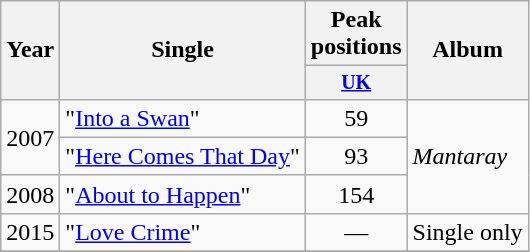<table class="wikitable" style="text-align:center;">
<tr>
<th rowspan="2">Year</th>
<th rowspan="2">Single</th>
<th>Peak positions</th>
<th rowspan="2">Album</th>
</tr>
<tr style="font-size:smaller;">
<th style="width:60px;"><a href='#'>UK</a><br></th>
</tr>
<tr>
<td rowspan="2">2007</td>
<td style="text-align:left;">"<a href='#'>Into a Swan</a>"</td>
<td>59</td>
<td style="text-align:left;" rowspan="3"><em>Mantaray</em></td>
</tr>
<tr>
<td style="text-align:left;">"<a href='#'>Here Comes That Day</a>"</td>
<td>93</td>
</tr>
<tr>
<td>2008</td>
<td style="text-align:left;">"<a href='#'>About to Happen</a>"</td>
<td>154</td>
</tr>
<tr>
<td rowspan="1">2015</td>
<td style="text-align:left;">"<a href='#'>Love Crime</a>"</td>
<td>—</td>
<td style="text-align:left;" rowspan="1">Single only</td>
</tr>
<tr>
</tr>
</table>
